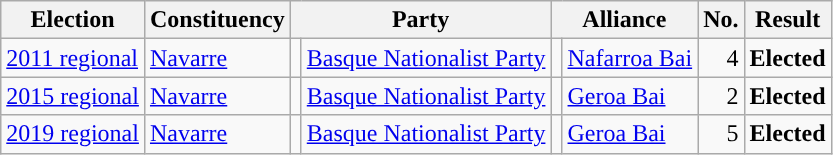<table class="wikitable" style="text-align:left;">
<tr>
<th scope=col>Election</th>
<th scope=col>Constituency</th>
<th scope=col colspan="2">Party</th>
<th scope=col colspan="2">Alliance</th>
<th scope=col>No.</th>
<th scope=col>Result</th>
</tr>
<tr>
<td><a href='#'>2011 regional</a></td>
<td><a href='#'>Navarre</a></td>
<td style="background:"></td>
<td><a href='#'>Basque Nationalist Party</a></td>
<td style="background:"></td>
<td><a href='#'>Nafarroa Bai</a></td>
<td align=right>4</td>
<td><strong>Elected</strong></td>
</tr>
<tr>
<td><a href='#'>2015 regional</a></td>
<td><a href='#'>Navarre</a></td>
<td style="background:"></td>
<td><a href='#'>Basque Nationalist Party</a></td>
<td style="background:"></td>
<td><a href='#'>Geroa Bai</a></td>
<td align=right>2</td>
<td><strong>Elected</strong></td>
</tr>
<tr>
<td><a href='#'>2019 regional</a></td>
<td><a href='#'>Navarre</a></td>
<td style="background:"></td>
<td><a href='#'>Basque Nationalist Party</a></td>
<td style="background:"></td>
<td><a href='#'>Geroa Bai</a></td>
<td align=right>5</td>
<td><strong>Elected</strong></td>
</tr>
</table>
